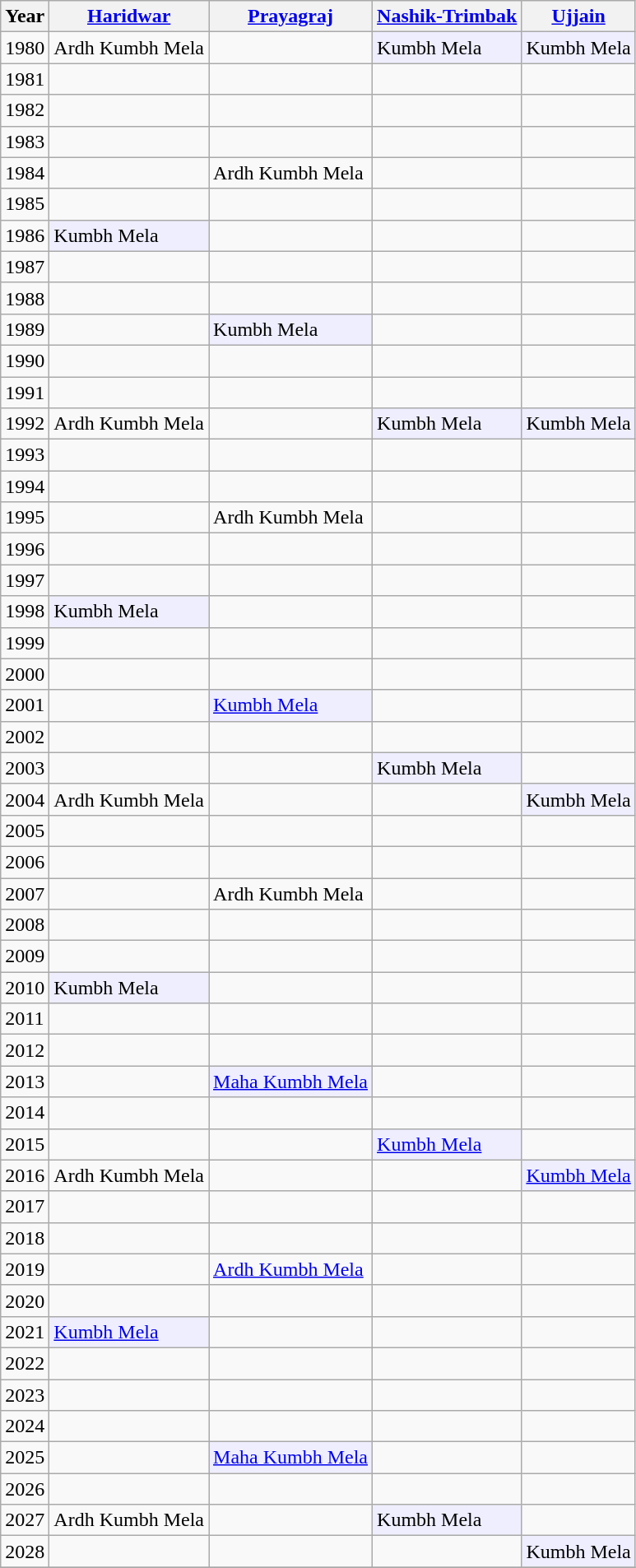<table class="wikitable sortable mw-collapsible mw-expanded">
<tr>
<th>Year</th>
<th><a href='#'>Haridwar</a></th>
<th><a href='#'>Prayagraj</a></th>
<th><a href='#'>Nashik-Trimbak</a></th>
<th><a href='#'>Ujjain</a></th>
</tr>
<tr>
<td>1980</td>
<td>Ardh Kumbh Mela</td>
<td></td>
<td style="background-color: #eeeeff">Kumbh Mela</td>
<td style="background-color: #eeeeff">Kumbh Mela</td>
</tr>
<tr>
<td>1981</td>
<td></td>
<td></td>
<td></td>
<td></td>
</tr>
<tr>
<td>1982</td>
<td></td>
<td></td>
<td></td>
<td></td>
</tr>
<tr>
<td>1983</td>
<td></td>
<td></td>
<td></td>
<td></td>
</tr>
<tr>
<td>1984</td>
<td></td>
<td>Ardh Kumbh Mela</td>
<td></td>
<td></td>
</tr>
<tr>
<td>1985</td>
<td></td>
<td></td>
<td></td>
<td></td>
</tr>
<tr>
<td>1986</td>
<td style="background-color: #eeeeff">Kumbh Mela</td>
<td></td>
<td></td>
<td></td>
</tr>
<tr>
<td>1987</td>
<td></td>
<td></td>
<td></td>
<td></td>
</tr>
<tr>
<td>1988</td>
<td></td>
<td></td>
<td></td>
<td></td>
</tr>
<tr>
<td>1989</td>
<td></td>
<td style="background-color: #eeeeff">Kumbh Mela</td>
<td></td>
<td></td>
</tr>
<tr>
<td>1990</td>
<td></td>
<td></td>
<td></td>
<td></td>
</tr>
<tr>
<td>1991</td>
<td></td>
<td></td>
<td></td>
<td></td>
</tr>
<tr>
<td>1992</td>
<td>Ardh Kumbh Mela</td>
<td></td>
<td style="background-color: #eeeeff">Kumbh Mela</td>
<td style="background-color: #eeeeff">Kumbh Mela</td>
</tr>
<tr>
<td>1993</td>
<td></td>
<td></td>
<td></td>
<td></td>
</tr>
<tr>
<td>1994</td>
<td></td>
<td></td>
<td></td>
<td></td>
</tr>
<tr>
<td>1995</td>
<td></td>
<td>Ardh Kumbh Mela</td>
<td></td>
<td></td>
</tr>
<tr>
<td>1996</td>
<td></td>
<td></td>
<td></td>
<td></td>
</tr>
<tr>
<td>1997</td>
<td></td>
<td></td>
<td></td>
<td></td>
</tr>
<tr>
<td>1998</td>
<td style="background-color: #eeeeff">Kumbh Mela</td>
<td></td>
<td></td>
<td></td>
</tr>
<tr>
<td>1999</td>
<td></td>
<td></td>
<td></td>
<td></td>
</tr>
<tr>
<td>2000</td>
<td></td>
<td></td>
<td></td>
<td></td>
</tr>
<tr>
<td>2001</td>
<td></td>
<td style="background-color: #eeeeff"><a href='#'>Kumbh Mela</a></td>
<td></td>
<td></td>
</tr>
<tr>
<td>2002</td>
<td></td>
<td></td>
<td></td>
<td></td>
</tr>
<tr>
<td>2003</td>
<td></td>
<td></td>
<td style="background-color: #eeeeff">Kumbh Mela</td>
<td></td>
</tr>
<tr>
<td>2004</td>
<td>Ardh Kumbh Mela</td>
<td></td>
<td></td>
<td style="background-color: #eeeeff">Kumbh Mela</td>
</tr>
<tr>
<td>2005</td>
<td></td>
<td></td>
<td></td>
<td></td>
</tr>
<tr>
<td>2006</td>
<td></td>
<td></td>
<td></td>
<td></td>
</tr>
<tr>
<td>2007</td>
<td></td>
<td>Ardh Kumbh Mela</td>
<td></td>
<td></td>
</tr>
<tr>
<td>2008</td>
<td></td>
<td></td>
<td></td>
<td></td>
</tr>
<tr>
<td>2009</td>
<td></td>
<td></td>
<td></td>
<td></td>
</tr>
<tr>
<td>2010</td>
<td style="background-color: #eeeeff">Kumbh Mela</td>
<td></td>
<td></td>
<td></td>
</tr>
<tr>
<td>2011</td>
<td></td>
<td></td>
<td></td>
<td></td>
</tr>
<tr>
<td>2012</td>
<td></td>
<td></td>
<td></td>
<td></td>
</tr>
<tr>
<td>2013</td>
<td></td>
<td style="background-color: #eeeeff"><a href='#'>Maha Kumbh Mela</a></td>
<td></td>
<td></td>
</tr>
<tr>
<td>2014</td>
<td></td>
<td></td>
<td></td>
<td></td>
</tr>
<tr>
<td>2015</td>
<td></td>
<td></td>
<td style="background-color: #eeeeff"><a href='#'>Kumbh Mela</a></td>
<td></td>
</tr>
<tr>
<td>2016</td>
<td>Ardh Kumbh Mela</td>
<td></td>
<td></td>
<td style="background-color: #eeeeff"><a href='#'>Kumbh Mela</a></td>
</tr>
<tr>
<td>2017</td>
<td></td>
<td></td>
<td></td>
<td></td>
</tr>
<tr>
<td>2018</td>
<td></td>
<td></td>
<td></td>
<td></td>
</tr>
<tr>
<td>2019</td>
<td></td>
<td><a href='#'>Ardh Kumbh Mela</a></td>
<td></td>
<td></td>
</tr>
<tr>
<td>2020</td>
<td></td>
<td></td>
<td></td>
<td></td>
</tr>
<tr>
<td>2021</td>
<td style="background-color: #eeeeff"><a href='#'>Kumbh Mela</a></td>
<td></td>
<td></td>
<td></td>
</tr>
<tr>
<td>2022</td>
<td></td>
<td></td>
<td></td>
<td></td>
</tr>
<tr>
<td>2023</td>
<td></td>
<td></td>
<td></td>
<td></td>
</tr>
<tr>
<td>2024</td>
<td></td>
<td></td>
<td></td>
<td></td>
</tr>
<tr>
<td>2025</td>
<td></td>
<td style="background-color: #eeeeff"><a href='#'>Maha Kumbh Mela</a></td>
<td></td>
<td></td>
</tr>
<tr>
<td>2026</td>
<td></td>
<td></td>
<td></td>
<td></td>
</tr>
<tr>
<td>2027</td>
<td>Ardh Kumbh Mela</td>
<td></td>
<td style="background-color: #eeeeff">Kumbh Mela</td>
<td></td>
</tr>
<tr>
<td>2028</td>
<td></td>
<td></td>
<td></td>
<td style="background-color: #eeeeff">Kumbh Mela</td>
</tr>
<tr>
</tr>
</table>
